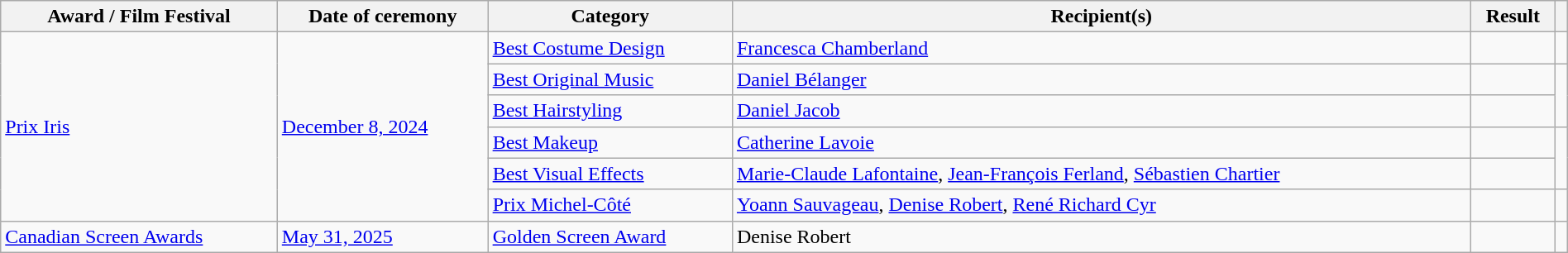<table class="wikitable sortable plainrowheaders" style="width: 100%;">
<tr>
<th scope="col">Award / Film Festival</th>
<th scope="col">Date of ceremony</th>
<th scope="col">Category</th>
<th scope="col">Recipient(s)</th>
<th scope="col">Result</th>
<th scope="col" class="unsortable"></th>
</tr>
<tr>
<td scope="row" rowspan=6><a href='#'>Prix Iris</a></td>
<td rowspan=6><a href='#'>December 8, 2024</a></td>
<td><a href='#'>Best Costume Design</a></td>
<td><a href='#'>Francesca Chamberland</a></td>
<td></td>
<td></td>
</tr>
<tr>
<td><a href='#'>Best Original Music</a></td>
<td><a href='#'>Daniel Bélanger</a></td>
<td></td>
<td rowspan=2></td>
</tr>
<tr>
<td><a href='#'>Best Hairstyling</a></td>
<td><a href='#'>Daniel Jacob</a></td>
<td></td>
</tr>
<tr>
<td><a href='#'>Best Makeup</a></td>
<td><a href='#'>Catherine Lavoie</a></td>
<td></td>
<td rowspan=2></td>
</tr>
<tr>
<td><a href='#'>Best Visual Effects</a></td>
<td><a href='#'>Marie-Claude Lafontaine</a>, <a href='#'>Jean-François Ferland</a>, <a href='#'>Sébastien Chartier</a></td>
<td></td>
</tr>
<tr>
<td><a href='#'>Prix Michel-Côté</a></td>
<td><a href='#'>Yoann Sauvageau</a>, <a href='#'>Denise Robert</a>, <a href='#'>René Richard Cyr</a></td>
<td></td>
<td></td>
</tr>
<tr>
<td><a href='#'>Canadian Screen Awards</a></td>
<td><a href='#'>May 31, 2025</a></td>
<td><a href='#'>Golden Screen Award</a></td>
<td>Denise Robert</td>
<td></td>
<td></td>
</tr>
</table>
